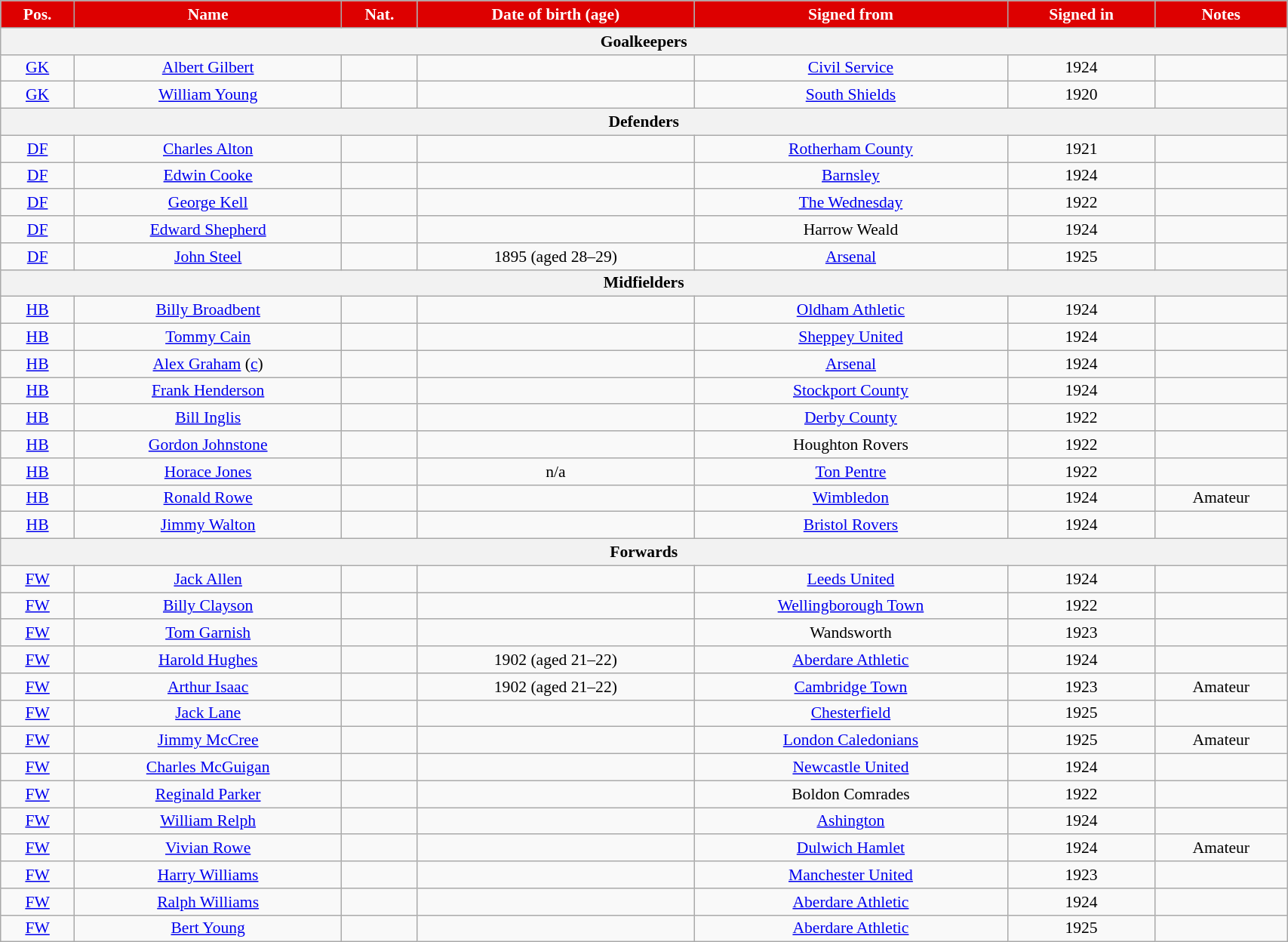<table class="wikitable"  style="text-align:center; font-size:90%; width:90%;">
<tr>
<th style="background:#d00; color:white; text-align:center;">Pos.</th>
<th style="background:#d00; color:white; text-align:center;">Name</th>
<th style="background:#d00; color:white; text-align:center;">Nat.</th>
<th style="background:#d00; color:white; text-align:center;">Date of birth (age)</th>
<th style="background:#d00; color:white; text-align:center;">Signed from</th>
<th style="background:#d00; color:white; text-align:center;">Signed in</th>
<th style="background:#d00; color:white; text-align:center;">Notes</th>
</tr>
<tr>
<th colspan="7">Goalkeepers</th>
</tr>
<tr>
<td><a href='#'>GK</a></td>
<td><a href='#'>Albert Gilbert</a></td>
<td></td>
<td></td>
<td><a href='#'>Civil Service</a></td>
<td>1924</td>
<td></td>
</tr>
<tr>
<td><a href='#'>GK</a></td>
<td><a href='#'>William Young</a></td>
<td></td>
<td></td>
<td><a href='#'>South Shields</a></td>
<td>1920</td>
<td></td>
</tr>
<tr>
<th colspan="7">Defenders</th>
</tr>
<tr>
<td><a href='#'>DF</a></td>
<td><a href='#'>Charles Alton</a></td>
<td></td>
<td></td>
<td><a href='#'>Rotherham County</a></td>
<td>1921</td>
<td></td>
</tr>
<tr>
<td><a href='#'>DF</a></td>
<td><a href='#'>Edwin Cooke</a></td>
<td></td>
<td></td>
<td><a href='#'>Barnsley</a></td>
<td>1924</td>
<td></td>
</tr>
<tr>
<td><a href='#'>DF</a></td>
<td><a href='#'>George Kell</a></td>
<td></td>
<td></td>
<td><a href='#'>The Wednesday</a></td>
<td>1922</td>
<td></td>
</tr>
<tr>
<td><a href='#'>DF</a></td>
<td><a href='#'>Edward Shepherd</a></td>
<td></td>
<td></td>
<td>Harrow Weald</td>
<td>1924</td>
<td></td>
</tr>
<tr>
<td><a href='#'>DF</a></td>
<td><a href='#'>John Steel</a></td>
<td></td>
<td>1895 (aged 28–29)</td>
<td><a href='#'>Arsenal</a></td>
<td>1925</td>
<td></td>
</tr>
<tr>
<th colspan="7">Midfielders</th>
</tr>
<tr>
<td><a href='#'>HB</a></td>
<td><a href='#'>Billy Broadbent</a></td>
<td></td>
<td></td>
<td><a href='#'>Oldham Athletic</a></td>
<td>1924</td>
<td></td>
</tr>
<tr>
<td><a href='#'>HB</a></td>
<td><a href='#'>Tommy Cain</a></td>
<td></td>
<td></td>
<td><a href='#'>Sheppey United</a></td>
<td>1924</td>
<td></td>
</tr>
<tr>
<td><a href='#'>HB</a></td>
<td><a href='#'>Alex Graham</a> (<a href='#'>c</a>)</td>
<td></td>
<td></td>
<td><a href='#'>Arsenal</a></td>
<td>1924</td>
<td></td>
</tr>
<tr>
<td><a href='#'>HB</a></td>
<td><a href='#'>Frank Henderson</a></td>
<td></td>
<td></td>
<td><a href='#'>Stockport County</a></td>
<td>1924</td>
<td></td>
</tr>
<tr>
<td><a href='#'>HB</a></td>
<td><a href='#'>Bill Inglis</a></td>
<td></td>
<td></td>
<td><a href='#'>Derby County</a></td>
<td>1922</td>
<td></td>
</tr>
<tr>
<td><a href='#'>HB</a></td>
<td><a href='#'>Gordon Johnstone</a></td>
<td></td>
<td></td>
<td>Houghton Rovers</td>
<td>1922</td>
<td></td>
</tr>
<tr>
<td><a href='#'>HB</a></td>
<td><a href='#'>Horace Jones</a></td>
<td></td>
<td>n/a</td>
<td><a href='#'>Ton Pentre</a></td>
<td>1922</td>
<td></td>
</tr>
<tr>
<td><a href='#'>HB</a></td>
<td><a href='#'>Ronald Rowe</a></td>
<td></td>
<td></td>
<td><a href='#'>Wimbledon</a></td>
<td>1924</td>
<td>Amateur</td>
</tr>
<tr>
<td><a href='#'>HB</a></td>
<td><a href='#'>Jimmy Walton</a></td>
<td></td>
<td></td>
<td><a href='#'>Bristol Rovers</a></td>
<td>1924</td>
<td></td>
</tr>
<tr>
<th colspan="7">Forwards</th>
</tr>
<tr>
<td><a href='#'>FW</a></td>
<td><a href='#'>Jack Allen</a></td>
<td></td>
<td></td>
<td><a href='#'>Leeds United</a></td>
<td>1924</td>
<td></td>
</tr>
<tr>
<td><a href='#'>FW</a></td>
<td><a href='#'>Billy Clayson</a></td>
<td></td>
<td></td>
<td><a href='#'>Wellingborough Town</a></td>
<td>1922</td>
<td></td>
</tr>
<tr>
<td><a href='#'>FW</a></td>
<td><a href='#'>Tom Garnish</a></td>
<td></td>
<td></td>
<td>Wandsworth</td>
<td>1923</td>
<td></td>
</tr>
<tr>
<td><a href='#'>FW</a></td>
<td><a href='#'>Harold Hughes</a></td>
<td></td>
<td>1902 (aged 21–22)</td>
<td><a href='#'>Aberdare Athletic</a></td>
<td>1924</td>
<td></td>
</tr>
<tr>
<td><a href='#'>FW</a></td>
<td><a href='#'>Arthur Isaac</a></td>
<td></td>
<td>1902 (aged 21–22)</td>
<td><a href='#'>Cambridge Town</a></td>
<td>1923</td>
<td>Amateur</td>
</tr>
<tr>
<td><a href='#'>FW</a></td>
<td><a href='#'>Jack Lane</a></td>
<td></td>
<td></td>
<td><a href='#'>Chesterfield</a></td>
<td>1925</td>
<td></td>
</tr>
<tr>
<td><a href='#'>FW</a></td>
<td><a href='#'>Jimmy McCree</a></td>
<td></td>
<td></td>
<td><a href='#'>London Caledonians</a></td>
<td>1925</td>
<td>Amateur</td>
</tr>
<tr>
<td><a href='#'>FW</a></td>
<td><a href='#'>Charles McGuigan</a></td>
<td></td>
<td></td>
<td><a href='#'>Newcastle United</a></td>
<td>1924</td>
<td></td>
</tr>
<tr>
<td><a href='#'>FW</a></td>
<td><a href='#'>Reginald Parker</a></td>
<td></td>
<td></td>
<td>Boldon Comrades</td>
<td>1922</td>
<td></td>
</tr>
<tr>
<td><a href='#'>FW</a></td>
<td><a href='#'>William Relph</a></td>
<td></td>
<td></td>
<td><a href='#'>Ashington</a></td>
<td>1924</td>
<td></td>
</tr>
<tr>
<td><a href='#'>FW</a></td>
<td><a href='#'>Vivian Rowe</a></td>
<td></td>
<td></td>
<td><a href='#'>Dulwich Hamlet</a></td>
<td>1924</td>
<td>Amateur</td>
</tr>
<tr>
<td><a href='#'>FW</a></td>
<td><a href='#'>Harry Williams</a></td>
<td></td>
<td></td>
<td><a href='#'>Manchester United</a></td>
<td>1923</td>
<td></td>
</tr>
<tr>
<td><a href='#'>FW</a></td>
<td><a href='#'>Ralph Williams</a></td>
<td></td>
<td></td>
<td><a href='#'>Aberdare Athletic</a></td>
<td>1924</td>
<td></td>
</tr>
<tr>
<td><a href='#'>FW</a></td>
<td><a href='#'>Bert Young</a></td>
<td></td>
<td></td>
<td><a href='#'>Aberdare Athletic</a></td>
<td>1925</td>
<td></td>
</tr>
</table>
